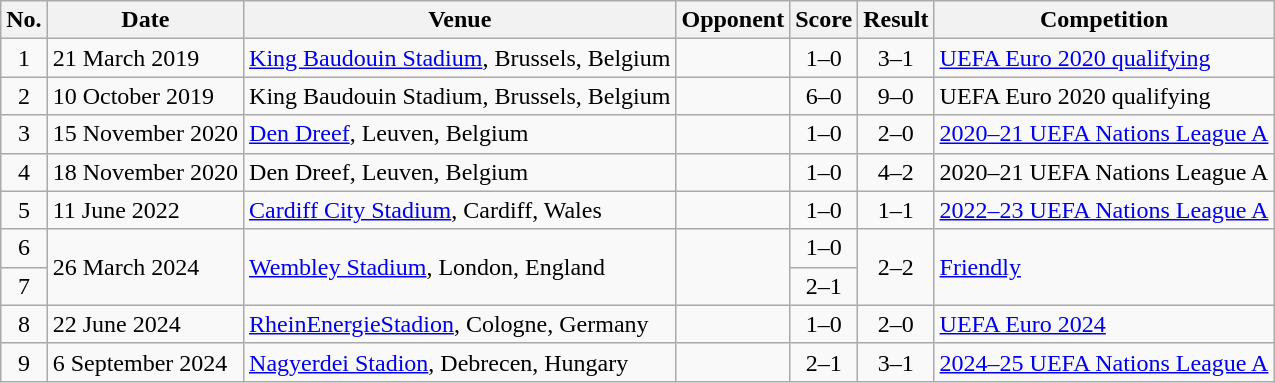<table class="wikitable sortable">
<tr>
<th>No.</th>
<th>Date</th>
<th>Venue</th>
<th>Opponent</th>
<th>Score</th>
<th>Result</th>
<th>Competition</th>
</tr>
<tr>
<td align=center>1</td>
<td>21 March 2019</td>
<td><a href='#'>King Baudouin Stadium</a>, Brussels, Belgium</td>
<td></td>
<td align=center>1–0</td>
<td align=center>3–1</td>
<td><a href='#'>UEFA Euro 2020 qualifying</a></td>
</tr>
<tr>
<td align=center>2</td>
<td>10 October 2019</td>
<td>King Baudouin Stadium, Brussels, Belgium</td>
<td></td>
<td align=center>6–0</td>
<td align=center>9–0</td>
<td>UEFA Euro 2020 qualifying</td>
</tr>
<tr>
<td align=center>3</td>
<td>15 November 2020</td>
<td><a href='#'>Den Dreef</a>, Leuven, Belgium</td>
<td></td>
<td align=center>1–0</td>
<td align=center>2–0</td>
<td><a href='#'>2020–21 UEFA Nations League A</a></td>
</tr>
<tr>
<td align=center>4</td>
<td>18 November 2020</td>
<td>Den Dreef, Leuven, Belgium</td>
<td></td>
<td align=center>1–0</td>
<td align=center>4–2</td>
<td>2020–21 UEFA Nations League A</td>
</tr>
<tr>
<td align=center>5</td>
<td>11 June 2022</td>
<td><a href='#'>Cardiff City Stadium</a>, Cardiff, Wales</td>
<td></td>
<td align=center>1–0</td>
<td align=center>1–1</td>
<td><a href='#'>2022–23 UEFA Nations League A</a></td>
</tr>
<tr>
<td align=center>6</td>
<td rowspan=2>26 March 2024</td>
<td rowspan=2><a href='#'>Wembley Stadium</a>, London, England</td>
<td rowspan=2></td>
<td align=center>1–0</td>
<td rowspan=2 align=center>2–2</td>
<td rowspan=2><a href='#'>Friendly</a></td>
</tr>
<tr>
<td align=center>7</td>
<td align=center>2–1</td>
</tr>
<tr>
<td align=center>8</td>
<td>22 June 2024</td>
<td><a href='#'>RheinEnergieStadion</a>, Cologne, Germany</td>
<td></td>
<td align=center>1–0</td>
<td align=center>2–0</td>
<td><a href='#'>UEFA Euro 2024</a></td>
</tr>
<tr>
<td align=center>9</td>
<td>6 September 2024</td>
<td><a href='#'>Nagyerdei Stadion</a>, Debrecen, Hungary</td>
<td></td>
<td align=center>2–1</td>
<td align=center>3–1</td>
<td><a href='#'>2024–25 UEFA Nations League A</a></td>
</tr>
</table>
